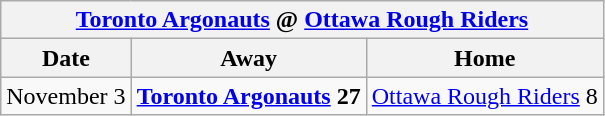<table class="wikitable">
<tr>
<th colspan=4><a href='#'>Toronto Argonauts</a> @ <a href='#'>Ottawa Rough Riders</a></th>
</tr>
<tr>
<th>Date</th>
<th>Away</th>
<th>Home</th>
</tr>
<tr>
<td>November 3</td>
<td><strong><a href='#'>Toronto Argonauts</a> 27</strong></td>
<td><a href='#'>Ottawa Rough Riders</a> 8</td>
</tr>
</table>
